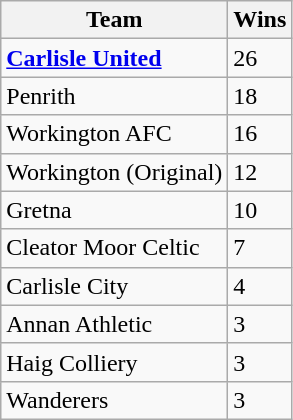<table class=wikitable>
<tr>
<th>Team</th>
<th>Wins</th>
</tr>
<tr>
<td><strong><a href='#'>Carlisle United</a></strong></td>
<td>26</td>
</tr>
<tr>
<td>Penrith</td>
<td>18</td>
</tr>
<tr>
<td>Workington AFC</td>
<td>16</td>
</tr>
<tr>
<td>Workington (Original)</td>
<td>12</td>
</tr>
<tr>
<td>Gretna</td>
<td>10</td>
</tr>
<tr>
<td>Cleator Moor Celtic</td>
<td>7</td>
</tr>
<tr>
<td>Carlisle City</td>
<td>4</td>
</tr>
<tr>
<td>Annan Athletic</td>
<td>3</td>
</tr>
<tr>
<td>Haig Colliery</td>
<td>3</td>
</tr>
<tr>
<td>Wanderers</td>
<td>3</td>
</tr>
</table>
